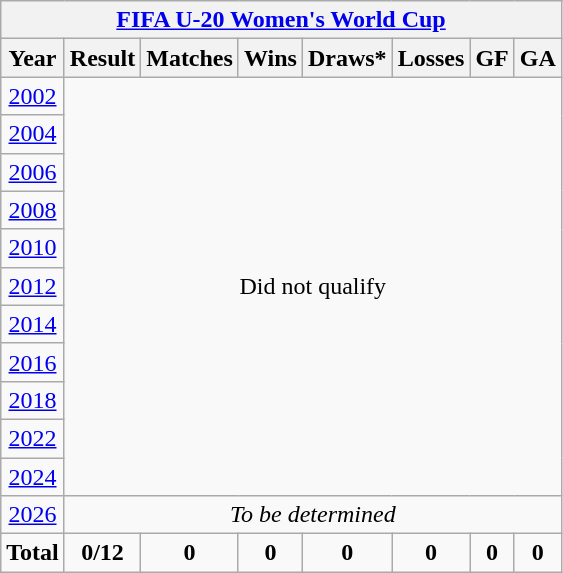<table class="wikitable" style="text-align: center;">
<tr>
<th colspan=10><a href='#'>FIFA U-20 Women's World Cup</a></th>
</tr>
<tr>
<th>Year</th>
<th>Result</th>
<th>Matches</th>
<th>Wins</th>
<th>Draws*</th>
<th>Losses</th>
<th>GF</th>
<th>GA</th>
</tr>
<tr>
<td> <a href='#'>2002</a></td>
<td rowspan=11 colspan=7>Did not qualify</td>
</tr>
<tr>
<td> <a href='#'>2004</a></td>
</tr>
<tr>
<td> <a href='#'>2006</a></td>
</tr>
<tr>
<td> <a href='#'>2008</a></td>
</tr>
<tr>
<td> <a href='#'>2010</a></td>
</tr>
<tr>
<td> <a href='#'>2012</a></td>
</tr>
<tr>
<td> <a href='#'>2014</a></td>
</tr>
<tr>
<td> <a href='#'>2016</a></td>
</tr>
<tr>
<td> <a href='#'>2018</a></td>
</tr>
<tr>
<td> <a href='#'>2022</a></td>
</tr>
<tr>
<td> <a href='#'>2024</a></td>
</tr>
<tr>
<td> <a href='#'>2026</a></td>
<td colspan=7><em>To be determined</em></td>
</tr>
<tr>
<td><strong>Total</strong></td>
<td><strong>0/12</strong></td>
<td><strong>0</strong></td>
<td><strong>0</strong></td>
<td><strong>0</strong></td>
<td><strong>0</strong></td>
<td><strong>0</strong></td>
<td><strong>0</strong></td>
</tr>
</table>
